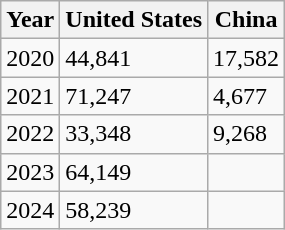<table class="wikitable">
<tr>
<th>Year</th>
<th>United States</th>
<th>China</th>
</tr>
<tr>
<td>2020</td>
<td>44,841</td>
<td>17,582</td>
</tr>
<tr>
<td>2021</td>
<td>71,247</td>
<td>4,677</td>
</tr>
<tr>
<td>2022</td>
<td>33,348</td>
<td>9,268</td>
</tr>
<tr>
<td>2023</td>
<td>64,149</td>
</tr>
<tr>
<td>2024</td>
<td>58,239</td>
<td></td>
</tr>
</table>
